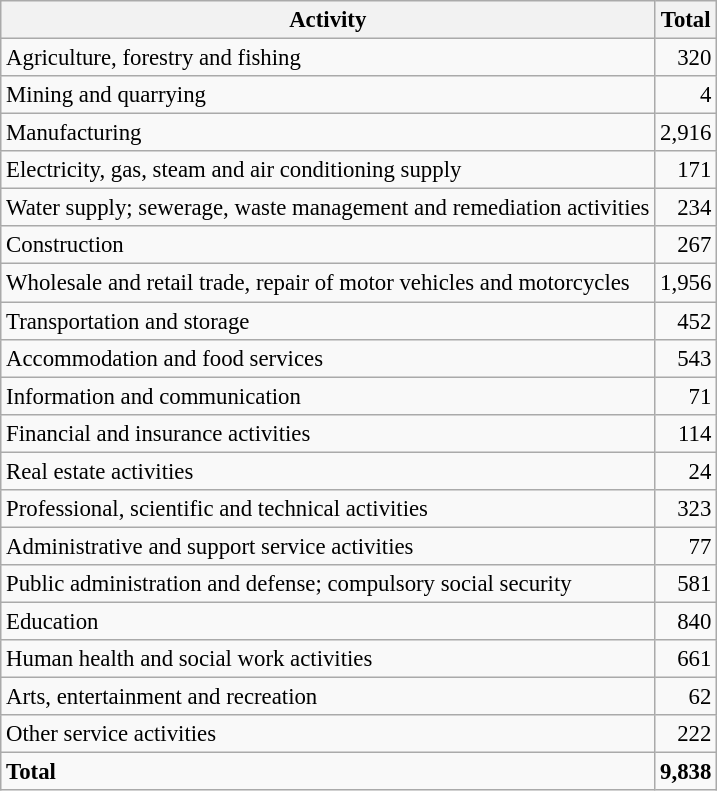<table class="wikitable sortable" style="font-size:95%;">
<tr>
<th>Activity</th>
<th>Total</th>
</tr>
<tr>
<td>Agriculture, forestry and fishing</td>
<td align="right">320</td>
</tr>
<tr>
<td>Mining and quarrying</td>
<td align="right">4</td>
</tr>
<tr>
<td>Manufacturing</td>
<td align="right">2,916</td>
</tr>
<tr>
<td>Electricity, gas, steam and air conditioning supply</td>
<td align="right">171</td>
</tr>
<tr>
<td>Water supply; sewerage, waste management and remediation activities</td>
<td align="right">234</td>
</tr>
<tr>
<td>Construction</td>
<td align="right">267</td>
</tr>
<tr>
<td>Wholesale and retail trade, repair of motor vehicles and motorcycles</td>
<td align="right">1,956</td>
</tr>
<tr>
<td>Transportation and storage</td>
<td align="right">452</td>
</tr>
<tr>
<td>Accommodation and food services</td>
<td align="right">543</td>
</tr>
<tr>
<td>Information and communication</td>
<td align="right">71</td>
</tr>
<tr>
<td>Financial and insurance activities</td>
<td align="right">114</td>
</tr>
<tr>
<td>Real estate activities</td>
<td align="right">24</td>
</tr>
<tr>
<td>Professional, scientific and technical activities</td>
<td align="right">323</td>
</tr>
<tr>
<td>Administrative and support service activities</td>
<td align="right">77</td>
</tr>
<tr>
<td>Public administration and defense; compulsory social security</td>
<td align="right">581</td>
</tr>
<tr>
<td>Education</td>
<td align="right">840</td>
</tr>
<tr>
<td>Human health and social work activities</td>
<td align="right">661</td>
</tr>
<tr>
<td>Arts, entertainment and recreation</td>
<td align="right">62</td>
</tr>
<tr>
<td>Other service activities</td>
<td align="right">222</td>
</tr>
<tr class="sortbottom">
<td><strong>Total</strong></td>
<td align="right"><strong>9,838</strong></td>
</tr>
</table>
